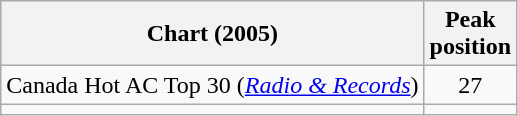<table class="wikitable">
<tr>
<th scope=row>Chart (2005)</th>
<th scope=row>Peak<br>position</th>
</tr>
<tr>
<td align="left">Canada Hot AC Top 30 (<em><a href='#'>Radio & Records</a></em>)</td>
<td align="center">27</td>
</tr>
<tr>
<td></td>
</tr>
</table>
